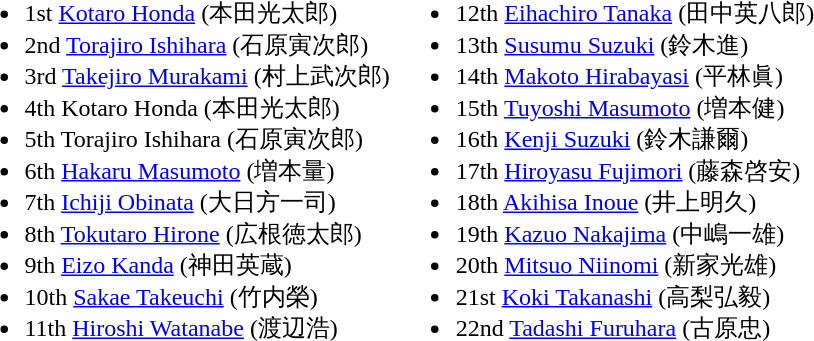<table>
<tr>
<td valign="top"><br><ul><li>1st <a href='#'>Kotaro Honda</a> (本田光太郎)</li><li>2nd <a href='#'>Torajiro Ishihara</a> (石原寅次郎)</li><li>3rd <a href='#'>Takejiro Murakami</a> (村上武次郎)</li><li>4th Kotaro Honda (本田光太郎)</li><li>5th Torajiro Ishihara (石原寅次郎)</li><li>6th <a href='#'>Hakaru Masumoto</a> (増本量)</li><li>7th <a href='#'>Ichiji Obinata</a> (大日方一司)</li><li>8th <a href='#'>Tokutaro Hirone</a> (広根徳太郎)</li><li>9th <a href='#'>Eizo Kanda</a> (神田英蔵)</li><li>10th <a href='#'>Sakae Takeuchi</a> (竹内榮)</li><li>11th <a href='#'>Hiroshi Watanabe</a> (渡辺浩)</li></ul></td>
<td valign="top"><br><ul><li>12th <a href='#'>Eihachiro Tanaka</a> (田中英八郎)</li><li>13th <a href='#'>Susumu Suzuki</a> (鈴木進)</li><li>14th <a href='#'>Makoto Hirabayasi</a> (平林眞)</li><li>15th <a href='#'>Tuyoshi Masumoto</a> (増本健)</li><li>16th <a href='#'>Kenji Suzuki</a> (鈴木謙爾)</li><li>17th <a href='#'>Hiroyasu Fujimori</a> (藤森啓安)</li><li>18th <a href='#'>Akihisa Inoue</a> (井上明久)</li><li>19th <a href='#'>Kazuo Nakajima</a> (中嶋一雄)</li><li>20th <a href='#'>Mitsuo Niinomi</a> (新家光雄)</li><li>21st <a href='#'>Koki Takanashi</a> (高梨弘毅)</li><li>22nd <a href='#'>Tadashi Furuhara</a> (古原忠)</li></ul></td>
</tr>
</table>
